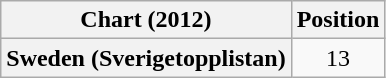<table class="wikitable plainrowheaders" style="text-align:center">
<tr>
<th scope="col">Chart (2012)</th>
<th scope="col">Position</th>
</tr>
<tr>
<th scope="row">Sweden (Sverigetopplistan)</th>
<td>13</td>
</tr>
</table>
